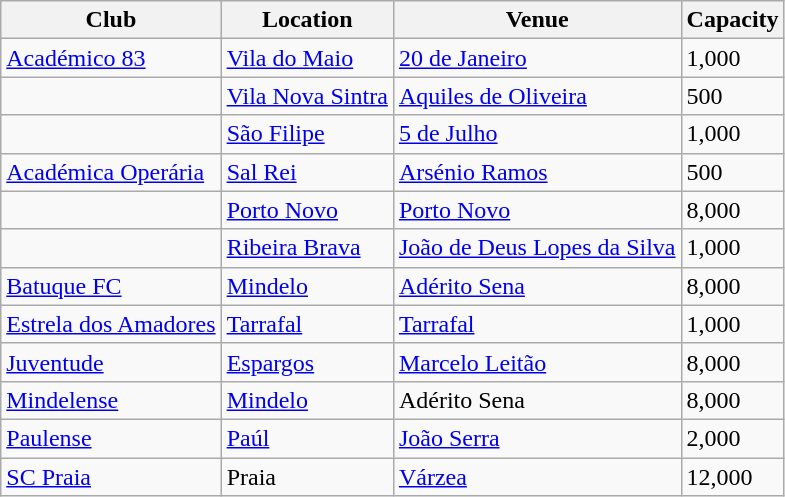<table class="wikitable sortable">
<tr>
<th>Club</th>
<th>Location</th>
<th>Venue</th>
<th>Capacity</th>
</tr>
<tr>
<td><a href='#'>Académico 83</a></td>
<td><a href='#'>Vila do Maio</a></td>
<td><a href='#'>20 de Janeiro</a></td>
<td>1,000</td>
</tr>
<tr>
<td></td>
<td><a href='#'>Vila Nova Sintra</a></td>
<td><a href='#'>Aquiles de Oliveira</a></td>
<td>500</td>
</tr>
<tr>
<td></td>
<td><a href='#'>São Filipe</a></td>
<td><a href='#'>5 de Julho</a></td>
<td>1,000</td>
</tr>
<tr>
<td><a href='#'>Académica Operária</a></td>
<td><a href='#'>Sal Rei</a></td>
<td><a href='#'>Arsénio Ramos</a></td>
<td>500</td>
</tr>
<tr>
<td></td>
<td><a href='#'>Porto Novo</a></td>
<td><a href='#'>Porto Novo</a></td>
<td>8,000</td>
</tr>
<tr>
<td></td>
<td><a href='#'>Ribeira Brava</a></td>
<td><a href='#'>João de Deus Lopes da Silva</a></td>
<td>1,000</td>
</tr>
<tr>
<td><a href='#'>Batuque FC</a></td>
<td><a href='#'>Mindelo</a></td>
<td><a href='#'>Adérito Sena</a></td>
<td>8,000</td>
</tr>
<tr>
<td><a href='#'>Estrela dos Amadores</a></td>
<td><a href='#'>Tarrafal</a></td>
<td><a href='#'>Tarrafal</a></td>
<td>1,000</td>
</tr>
<tr>
<td><a href='#'>Juventude</a></td>
<td><a href='#'>Espargos</a></td>
<td><a href='#'>Marcelo Leitão</a></td>
<td>8,000</td>
</tr>
<tr>
<td><a href='#'>Mindelense</a></td>
<td><a href='#'>Mindelo</a></td>
<td>Adérito Sena</td>
<td>8,000</td>
</tr>
<tr>
<td><a href='#'>Paulense</a></td>
<td><a href='#'>Paúl</a></td>
<td><a href='#'>João Serra</a></td>
<td>2,000</td>
</tr>
<tr>
<td><a href='#'>SC Praia</a></td>
<td>Praia</td>
<td><a href='#'>Várzea</a></td>
<td>12,000</td>
</tr>
</table>
